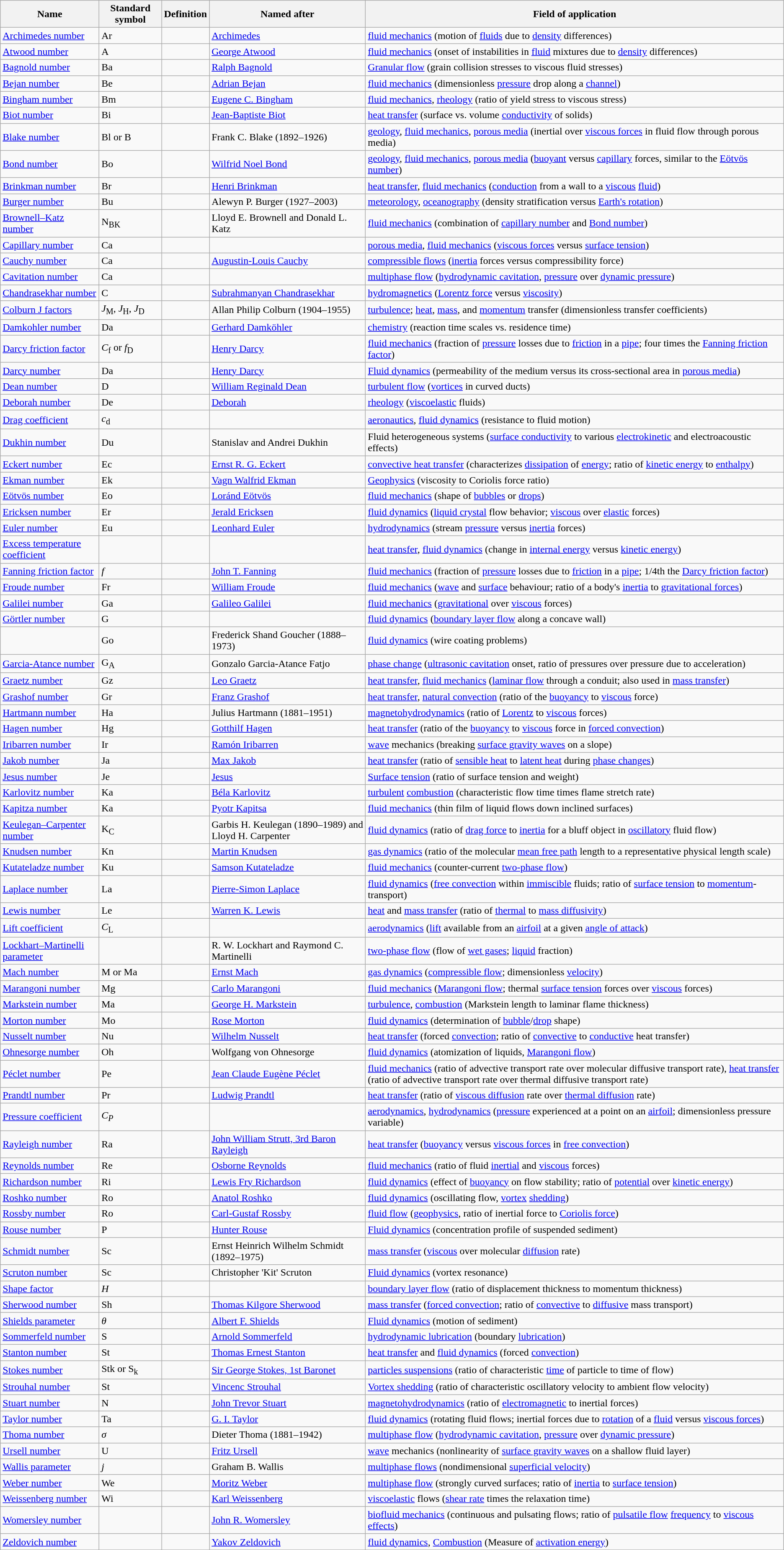<table class="wikitable sortable">
<tr>
<th scope="col">Name</th>
<th scope="col">Standard symbol</th>
<th scope="col" class="unsortable">Definition</th>
<th>Named after</th>
<th scope="col">Field of application</th>
</tr>
<tr>
<td><a href='#'>Archimedes number</a></td>
<td>Ar</td>
<td></td>
<td><a href='#'>Archimedes</a></td>
<td><a href='#'>fluid mechanics</a> (motion of <a href='#'>fluids</a> due to <a href='#'>density</a> differences)</td>
</tr>
<tr>
<td><a href='#'>Atwood number</a></td>
<td>A</td>
<td></td>
<td><a href='#'>George Atwood</a></td>
<td><a href='#'>fluid mechanics</a> (onset of instabilities in <a href='#'>fluid</a> mixtures due to <a href='#'>density</a> differences)</td>
</tr>
<tr>
<td><a href='#'>Bagnold number</a></td>
<td>Ba</td>
<td></td>
<td><a href='#'>Ralph Bagnold</a></td>
<td><a href='#'>Granular flow</a> (grain collision stresses to viscous fluid stresses)</td>
</tr>
<tr>
<td><a href='#'>Bejan number</a></td>
<td>Be</td>
<td></td>
<td><a href='#'>Adrian Bejan</a></td>
<td><a href='#'>fluid mechanics</a> (dimensionless <a href='#'>pressure</a> drop along a <a href='#'>channel</a>)</td>
</tr>
<tr>
<td><a href='#'>Bingham number</a></td>
<td>Bm</td>
<td></td>
<td><a href='#'>Eugene C. Bingham</a></td>
<td><a href='#'>fluid mechanics</a>, <a href='#'>rheology</a> (ratio of yield stress to viscous stress)</td>
</tr>
<tr>
<td><a href='#'>Biot number</a></td>
<td>Bi</td>
<td></td>
<td><a href='#'>Jean-Baptiste Biot</a></td>
<td><a href='#'>heat transfer</a> (surface vs. volume <a href='#'>conductivity</a> of solids)</td>
</tr>
<tr>
<td><a href='#'>Blake number</a></td>
<td>Bl or B</td>
<td></td>
<td>Frank C. Blake (1892–1926)</td>
<td><a href='#'>geology</a>, <a href='#'>fluid mechanics</a>, <a href='#'>porous media</a> (inertial over <a href='#'>viscous forces</a> in fluid flow through porous media)</td>
</tr>
<tr>
<td><a href='#'>Bond number</a></td>
<td>Bo</td>
<td></td>
<td><a href='#'>Wilfrid Noel Bond</a></td>
<td><a href='#'>geology</a>, <a href='#'>fluid mechanics</a>, <a href='#'>porous media</a> (<a href='#'>buoyant</a> versus <a href='#'>capillary</a> forces, similar to the <a href='#'>Eötvös number</a>)</td>
</tr>
<tr>
<td><a href='#'>Brinkman number</a></td>
<td>Br</td>
<td></td>
<td><a href='#'>Henri Brinkman</a></td>
<td><a href='#'>heat transfer</a>, <a href='#'>fluid mechanics</a> (<a href='#'>conduction</a> from a wall to a <a href='#'>viscous</a> <a href='#'>fluid</a>)</td>
</tr>
<tr>
<td><a href='#'>Burger number</a></td>
<td>Bu</td>
<td></td>
<td>Alewyn P. Burger (1927–2003)</td>
<td><a href='#'>meteorology</a>, <a href='#'>oceanography</a> (density stratification versus <a href='#'>Earth's rotation</a>)</td>
</tr>
<tr>
<td><a href='#'>Brownell–Katz number</a></td>
<td>N<sub>BK</sub></td>
<td></td>
<td>Lloyd E. Brownell and Donald L. Katz</td>
<td><a href='#'>fluid mechanics</a> (combination of <a href='#'>capillary number</a> and <a href='#'>Bond number</a>)</td>
</tr>
<tr>
<td><a href='#'>Capillary number</a></td>
<td>Ca</td>
<td></td>
<td></td>
<td><a href='#'>porous media</a>, <a href='#'>fluid mechanics</a> (<a href='#'>viscous forces</a> versus <a href='#'>surface tension</a>)</td>
</tr>
<tr>
<td><a href='#'>Cauchy number</a></td>
<td>Ca</td>
<td></td>
<td><a href='#'>Augustin-Louis Cauchy</a></td>
<td><a href='#'>compressible flows</a> (<a href='#'>inertia</a> forces versus compressibility force)</td>
</tr>
<tr>
<td><a href='#'>Cavitation number</a></td>
<td>Ca</td>
<td></td>
<td></td>
<td><a href='#'>multiphase flow</a> (<a href='#'>hydrodynamic cavitation</a>, <a href='#'>pressure</a> over <a href='#'>dynamic pressure</a>)</td>
</tr>
<tr>
<td><a href='#'>Chandrasekhar number</a></td>
<td>C</td>
<td></td>
<td><a href='#'>Subrahmanyan Chandrasekhar</a></td>
<td><a href='#'>hydromagnetics</a> (<a href='#'>Lorentz force</a> versus <a href='#'>viscosity</a>)</td>
</tr>
<tr>
<td><a href='#'>Colburn J factors</a></td>
<td><em>J</em><sub>M</sub>, <em>J</em><sub>H</sub>, <em>J</em><sub>D</sub></td>
<td></td>
<td>Allan Philip Colburn (1904–1955)</td>
<td><a href='#'>turbulence</a>; <a href='#'>heat</a>, <a href='#'>mass</a>, and <a href='#'>momentum</a> transfer (dimensionless transfer coefficients)</td>
</tr>
<tr>
<td><a href='#'>Damkohler number</a></td>
<td>Da</td>
<td></td>
<td><a href='#'>Gerhard Damköhler</a></td>
<td><a href='#'>chemistry</a> (reaction time scales vs. residence time)</td>
</tr>
<tr>
<td><a href='#'>Darcy friction factor</a></td>
<td><em>C</em><sub>f</sub> or <em>f</em><sub>D</sub></td>
<td></td>
<td><a href='#'>Henry Darcy</a></td>
<td><a href='#'>fluid mechanics</a> (fraction of <a href='#'>pressure</a> losses due to <a href='#'>friction</a> in a <a href='#'>pipe</a>; four times the <a href='#'>Fanning friction factor</a>)</td>
</tr>
<tr>
<td><a href='#'>Darcy number</a></td>
<td>Da</td>
<td></td>
<td><a href='#'>Henry Darcy</a></td>
<td><a href='#'>Fluid dynamics</a> (permeability of the medium versus its cross-sectional area in <a href='#'>porous media</a>)</td>
</tr>
<tr>
<td><a href='#'>Dean number</a></td>
<td>D</td>
<td></td>
<td><a href='#'>William Reginald Dean</a></td>
<td><a href='#'>turbulent flow</a> (<a href='#'>vortices</a> in curved ducts)</td>
</tr>
<tr>
<td><a href='#'>Deborah number</a></td>
<td>De</td>
<td></td>
<td><a href='#'>Deborah</a></td>
<td><a href='#'>rheology</a> (<a href='#'>viscoelastic</a> fluids)</td>
</tr>
<tr>
<td><a href='#'>Drag coefficient</a></td>
<td><em>c</em><sub>d</sub></td>
<td></td>
<td></td>
<td><a href='#'>aeronautics</a>, <a href='#'>fluid dynamics</a> (resistance to fluid motion)</td>
</tr>
<tr>
<td><a href='#'>Dukhin number</a></td>
<td>Du</td>
<td></td>
<td>Stanislav and Andrei Dukhin</td>
<td>Fluid heterogeneous systems (<a href='#'>surface conductivity</a> to various <a href='#'>electrokinetic</a> and electroacoustic effects)</td>
</tr>
<tr>
<td><a href='#'>Eckert number</a></td>
<td>Ec</td>
<td></td>
<td><a href='#'>Ernst R. G. Eckert</a></td>
<td><a href='#'>convective heat transfer</a> (characterizes <a href='#'>dissipation</a> of <a href='#'>energy</a>; ratio of <a href='#'>kinetic energy</a> to <a href='#'>enthalpy</a>)</td>
</tr>
<tr>
<td><a href='#'>Ekman number</a></td>
<td>Ek</td>
<td></td>
<td><a href='#'>Vagn Walfrid Ekman</a></td>
<td><a href='#'>Geophysics</a> (viscosity to Coriolis force ratio)</td>
</tr>
<tr>
<td><a href='#'>Eötvös number</a></td>
<td>Eo</td>
<td></td>
<td><a href='#'>Loránd Eötvös</a></td>
<td><a href='#'>fluid mechanics</a> (shape of <a href='#'>bubbles</a> or <a href='#'>drops</a>)</td>
</tr>
<tr>
<td><a href='#'>Ericksen number</a></td>
<td>Er</td>
<td></td>
<td><a href='#'>Jerald Ericksen</a></td>
<td><a href='#'>fluid dynamics</a> (<a href='#'>liquid crystal</a> flow behavior; <a href='#'>viscous</a> over <a href='#'>elastic</a> forces)</td>
</tr>
<tr>
<td><a href='#'>Euler number</a></td>
<td>Eu</td>
<td></td>
<td><a href='#'>Leonhard Euler</a></td>
<td><a href='#'>hydrodynamics</a> (stream <a href='#'>pressure</a> versus <a href='#'>inertia</a> forces)</td>
</tr>
<tr>
<td><a href='#'>Excess temperature coefficient</a></td>
<td></td>
<td></td>
<td></td>
<td><a href='#'>heat transfer</a>, <a href='#'>fluid dynamics</a> (change in <a href='#'>internal energy</a> versus <a href='#'>kinetic energy</a>)</td>
</tr>
<tr>
<td><a href='#'>Fanning friction factor</a></td>
<td><em>f</em></td>
<td></td>
<td><a href='#'>John T. Fanning</a></td>
<td><a href='#'>fluid mechanics</a> (fraction of <a href='#'>pressure</a> losses due to <a href='#'>friction</a> in a <a href='#'>pipe</a>; 1/4th the <a href='#'>Darcy friction factor</a>)</td>
</tr>
<tr>
<td><a href='#'>Froude number</a></td>
<td>Fr</td>
<td></td>
<td><a href='#'>William Froude</a></td>
<td><a href='#'>fluid mechanics</a> (<a href='#'>wave</a> and <a href='#'>surface</a> behaviour; ratio of a body's <a href='#'>inertia</a> to <a href='#'>gravitational forces</a>)</td>
</tr>
<tr>
<td><a href='#'>Galilei number</a></td>
<td>Ga</td>
<td></td>
<td><a href='#'>Galileo Galilei</a></td>
<td><a href='#'>fluid mechanics</a> (<a href='#'>gravitational</a> over <a href='#'>viscous</a> forces)</td>
</tr>
<tr>
<td><a href='#'>Görtler number</a></td>
<td>G</td>
<td></td>
<td></td>
<td><a href='#'>fluid dynamics</a> (<a href='#'>boundary layer flow</a> along a concave wall)</td>
</tr>
<tr>
<td></td>
<td>Go</td>
<td></td>
<td>Frederick Shand Goucher (1888–1973)</td>
<td><a href='#'>fluid dynamics</a> (wire coating problems)</td>
</tr>
<tr>
<td><a href='#'>Garcia-Atance number</a></td>
<td>G<sub>A</sub></td>
<td></td>
<td>Gonzalo Garcia-Atance Fatjo</td>
<td><a href='#'>phase change</a> (<a href='#'>ultrasonic cavitation</a> onset, ratio of pressures over pressure due to acceleration)</td>
</tr>
<tr>
<td><a href='#'>Graetz number</a></td>
<td>Gz</td>
<td></td>
<td><a href='#'>Leo Graetz</a></td>
<td><a href='#'>heat transfer</a>, <a href='#'>fluid mechanics</a> (<a href='#'>laminar flow</a> through a conduit; also used in <a href='#'>mass transfer</a>)</td>
</tr>
<tr>
<td><a href='#'>Grashof number</a></td>
<td>Gr</td>
<td></td>
<td><a href='#'>Franz Grashof</a></td>
<td><a href='#'>heat transfer</a>, <a href='#'>natural convection</a> (ratio of the <a href='#'>buoyancy</a> to <a href='#'>viscous</a> force)</td>
</tr>
<tr>
<td><a href='#'>Hartmann number</a></td>
<td>Ha</td>
<td></td>
<td>Julius Hartmann (1881–1951)</td>
<td><a href='#'>magnetohydrodynamics</a> (ratio of <a href='#'>Lorentz</a> to <a href='#'>viscous</a> forces)</td>
</tr>
<tr>
<td><a href='#'>Hagen number</a></td>
<td>Hg</td>
<td></td>
<td><a href='#'>Gotthilf Hagen</a></td>
<td><a href='#'>heat transfer</a> (ratio of the <a href='#'>buoyancy</a> to <a href='#'>viscous</a> force in <a href='#'>forced convection</a>)</td>
</tr>
<tr>
<td><a href='#'>Iribarren number</a></td>
<td>Ir</td>
<td></td>
<td><a href='#'>Ramón Iribarren</a></td>
<td><a href='#'>wave</a> mechanics (breaking <a href='#'>surface gravity waves</a> on a slope)</td>
</tr>
<tr>
<td><a href='#'>Jakob number</a></td>
<td>Ja</td>
<td></td>
<td><a href='#'>Max Jakob</a></td>
<td><a href='#'>heat transfer</a> (ratio of <a href='#'>sensible heat</a> to <a href='#'>latent heat</a> during <a href='#'>phase changes</a>)</td>
</tr>
<tr>
<td><a href='#'>Jesus number</a></td>
<td>Je</td>
<td></td>
<td><a href='#'>Jesus</a></td>
<td><a href='#'>Surface tension</a> (ratio of surface tension and weight)</td>
</tr>
<tr>
<td><a href='#'>Karlovitz number</a></td>
<td>Ka</td>
<td></td>
<td><a href='#'>Béla Karlovitz</a></td>
<td><a href='#'>turbulent</a> <a href='#'>combustion</a> (characteristic flow time times flame stretch rate)</td>
</tr>
<tr>
<td><a href='#'>Kapitza number</a></td>
<td>Ka</td>
<td></td>
<td><a href='#'>Pyotr Kapitsa</a></td>
<td><a href='#'>fluid mechanics</a> (thin film of liquid flows down inclined surfaces)</td>
</tr>
<tr>
<td><a href='#'>Keulegan–Carpenter number</a></td>
<td>K<sub>C</sub></td>
<td></td>
<td>Garbis H. Keulegan (1890–1989) and Lloyd H. Carpenter</td>
<td><a href='#'>fluid dynamics</a> (ratio of <a href='#'>drag force</a> to <a href='#'>inertia</a> for a bluff object in <a href='#'>oscillatory</a> fluid flow)</td>
</tr>
<tr>
<td><a href='#'>Knudsen number</a></td>
<td>Kn</td>
<td></td>
<td><a href='#'>Martin Knudsen</a></td>
<td><a href='#'>gas dynamics</a> (ratio of the molecular <a href='#'>mean free path</a> length to a representative physical length scale)</td>
</tr>
<tr>
<td><a href='#'>Kutateladze number</a></td>
<td>Ku</td>
<td></td>
<td><a href='#'>Samson Kutateladze</a></td>
<td><a href='#'>fluid mechanics</a> (counter-current <a href='#'>two-phase flow</a>)</td>
</tr>
<tr>
<td><a href='#'>Laplace number</a></td>
<td>La</td>
<td></td>
<td><a href='#'>Pierre-Simon Laplace</a></td>
<td><a href='#'>fluid dynamics</a> (<a href='#'>free convection</a> within <a href='#'>immiscible</a> fluids; ratio of <a href='#'>surface tension</a> to <a href='#'>momentum</a>-transport)</td>
</tr>
<tr>
<td><a href='#'>Lewis number</a></td>
<td>Le</td>
<td></td>
<td><a href='#'>Warren K. Lewis</a></td>
<td><a href='#'>heat</a> and <a href='#'>mass transfer</a> (ratio of <a href='#'>thermal</a> to <a href='#'>mass diffusivity</a>)</td>
</tr>
<tr>
<td><a href='#'>Lift coefficient</a></td>
<td><em>C</em><sub>L</sub></td>
<td></td>
<td></td>
<td><a href='#'>aerodynamics</a> (<a href='#'>lift</a> available from an <a href='#'>airfoil</a> at a given <a href='#'>angle of attack</a>)</td>
</tr>
<tr>
<td><a href='#'>Lockhart–Martinelli parameter</a></td>
<td></td>
<td></td>
<td>R. W. Lockhart and Raymond C. Martinelli</td>
<td><a href='#'>two-phase flow</a> (flow of <a href='#'>wet gases</a>; <a href='#'>liquid</a> fraction)</td>
</tr>
<tr>
<td><a href='#'>Mach number</a></td>
<td>M or Ma</td>
<td></td>
<td><a href='#'>Ernst Mach</a></td>
<td><a href='#'>gas dynamics</a> (<a href='#'>compressible flow</a>; dimensionless <a href='#'>velocity</a>)</td>
</tr>
<tr>
<td><a href='#'>Marangoni number</a></td>
<td>Mg</td>
<td></td>
<td><a href='#'>Carlo Marangoni</a></td>
<td><a href='#'>fluid mechanics</a> (<a href='#'>Marangoni flow</a>; thermal <a href='#'>surface tension</a> forces over <a href='#'>viscous</a> forces)</td>
</tr>
<tr>
<td><a href='#'>Markstein number</a></td>
<td>Ma</td>
<td></td>
<td><a href='#'>George H. Markstein</a></td>
<td><a href='#'>turbulence</a>, <a href='#'>combustion</a> (Markstein length to laminar flame thickness)</td>
</tr>
<tr>
<td><a href='#'>Morton number</a></td>
<td>Mo</td>
<td></td>
<td><a href='#'>Rose Morton</a></td>
<td><a href='#'>fluid dynamics</a> (determination of <a href='#'>bubble</a>/<a href='#'>drop</a> shape)</td>
</tr>
<tr>
<td><a href='#'>Nusselt number</a></td>
<td>Nu</td>
<td></td>
<td><a href='#'>Wilhelm Nusselt</a></td>
<td><a href='#'>heat transfer</a> (forced <a href='#'>convection</a>; ratio of <a href='#'>convective</a> to <a href='#'>conductive</a> heat transfer)</td>
</tr>
<tr>
<td><a href='#'>Ohnesorge number</a></td>
<td>Oh</td>
<td></td>
<td>Wolfgang von Ohnesorge</td>
<td><a href='#'>fluid dynamics</a> (atomization of liquids, <a href='#'>Marangoni flow</a>)</td>
</tr>
<tr>
<td><a href='#'>Péclet number</a></td>
<td>Pe</td>
<td></td>
<td><a href='#'>Jean Claude Eugène Péclet</a></td>
<td><a href='#'>fluid mechanics</a> (ratio of advective transport rate over molecular diffusive transport rate), <a href='#'>heat transfer</a> (ratio of advective transport rate over thermal diffusive transport rate)</td>
</tr>
<tr>
<td><a href='#'>Prandtl number</a></td>
<td>Pr</td>
<td></td>
<td><a href='#'>Ludwig Prandtl</a></td>
<td><a href='#'>heat transfer</a> (ratio of <a href='#'>viscous diffusion</a> rate over <a href='#'>thermal diffusion</a> rate)</td>
</tr>
<tr>
<td><a href='#'>Pressure coefficient</a></td>
<td><em>C<sub>P</sub></em></td>
<td></td>
<td></td>
<td><a href='#'>aerodynamics</a>, <a href='#'>hydrodynamics</a> (<a href='#'>pressure</a> experienced at a point on an <a href='#'>airfoil</a>; dimensionless pressure variable)</td>
</tr>
<tr>
<td><a href='#'>Rayleigh number</a></td>
<td>Ra</td>
<td></td>
<td><a href='#'>John William Strutt, 3rd Baron Rayleigh</a></td>
<td><a href='#'>heat transfer</a> (<a href='#'>buoyancy</a> versus <a href='#'>viscous forces</a> in <a href='#'>free convection</a>)</td>
</tr>
<tr>
<td><a href='#'>Reynolds number</a></td>
<td>Re</td>
<td></td>
<td><a href='#'>Osborne Reynolds</a></td>
<td><a href='#'>fluid mechanics</a> (ratio of fluid <a href='#'>inertial</a> and <a href='#'>viscous</a> forces)</td>
</tr>
<tr>
<td><a href='#'>Richardson number</a></td>
<td>Ri</td>
<td></td>
<td><a href='#'>Lewis Fry Richardson</a></td>
<td><a href='#'>fluid dynamics</a> (effect of <a href='#'>buoyancy</a> on flow stability; ratio of <a href='#'>potential</a> over <a href='#'>kinetic energy</a>)</td>
</tr>
<tr>
<td><a href='#'>Roshko number</a></td>
<td>Ro</td>
<td></td>
<td><a href='#'>Anatol Roshko</a></td>
<td><a href='#'>fluid dynamics</a> (oscillating flow, <a href='#'>vortex</a> <a href='#'>shedding</a>)</td>
</tr>
<tr>
<td><a href='#'>Rossby number</a></td>
<td>Ro</td>
<td></td>
<td><a href='#'>Carl-Gustaf Rossby</a></td>
<td><a href='#'>fluid flow</a> (<a href='#'>geophysics</a>, ratio of inertial force to <a href='#'>Coriolis force</a>)</td>
</tr>
<tr>
<td><a href='#'>Rouse number</a></td>
<td>P</td>
<td></td>
<td><a href='#'>Hunter Rouse</a></td>
<td><a href='#'>Fluid dynamics</a> (concentration profile of suspended sediment)</td>
</tr>
<tr>
<td><a href='#'>Schmidt number</a></td>
<td>Sc</td>
<td></td>
<td>Ernst Heinrich Wilhelm Schmidt (1892–1975)</td>
<td><a href='#'>mass transfer</a> (<a href='#'>viscous</a> over molecular <a href='#'>diffusion</a> rate)</td>
</tr>
<tr>
<td><a href='#'>Scruton number</a></td>
<td>Sc</td>
<td></td>
<td>Christopher 'Kit' Scruton</td>
<td><a href='#'>Fluid dynamics</a> (vortex resonance)</td>
</tr>
<tr>
<td><a href='#'>Shape factor</a></td>
<td><em>H</em></td>
<td></td>
<td></td>
<td><a href='#'>boundary layer flow</a> (ratio of displacement thickness to momentum thickness)</td>
</tr>
<tr>
<td><a href='#'>Sherwood number</a></td>
<td>Sh</td>
<td></td>
<td><a href='#'>Thomas Kilgore Sherwood</a></td>
<td><a href='#'>mass transfer</a> (<a href='#'>forced convection</a>; ratio of <a href='#'>convective</a> to <a href='#'>diffusive</a> mass transport)</td>
</tr>
<tr>
<td><a href='#'>Shields parameter</a></td>
<td><em>θ</em></td>
<td></td>
<td><a href='#'>Albert F. Shields</a></td>
<td><a href='#'>Fluid dynamics</a> (motion of sediment)</td>
</tr>
<tr>
<td><a href='#'>Sommerfeld number</a></td>
<td>S</td>
<td></td>
<td><a href='#'>Arnold Sommerfeld</a></td>
<td><a href='#'>hydrodynamic lubrication</a> (boundary <a href='#'>lubrication</a>)</td>
</tr>
<tr>
<td><a href='#'>Stanton number</a></td>
<td>St</td>
<td></td>
<td><a href='#'>Thomas Ernest Stanton</a></td>
<td><a href='#'>heat transfer</a> and <a href='#'>fluid dynamics</a> (forced <a href='#'>convection</a>)</td>
</tr>
<tr>
<td><a href='#'>Stokes number</a></td>
<td>Stk or S<sub>k</sub></td>
<td></td>
<td><a href='#'>Sir George Stokes, 1st Baronet</a></td>
<td><a href='#'>particles suspensions</a> (ratio of characteristic <a href='#'>time</a> of particle to time of flow)</td>
</tr>
<tr>
<td><a href='#'>Strouhal number</a></td>
<td>St</td>
<td></td>
<td><a href='#'>Vincenc Strouhal</a></td>
<td><a href='#'>Vortex shedding</a> (ratio of characteristic oscillatory velocity to ambient flow velocity)</td>
</tr>
<tr>
<td><a href='#'>Stuart number</a></td>
<td>N</td>
<td></td>
<td><a href='#'>John Trevor Stuart</a></td>
<td><a href='#'>magnetohydrodynamics</a> (ratio of <a href='#'>electromagnetic</a> to inertial forces)</td>
</tr>
<tr>
<td><a href='#'>Taylor number</a></td>
<td>Ta</td>
<td></td>
<td><a href='#'>G. I. Taylor</a></td>
<td><a href='#'>fluid dynamics</a> (rotating fluid flows; inertial forces due to <a href='#'>rotation</a> of a <a href='#'>fluid</a> versus <a href='#'>viscous forces</a>)</td>
</tr>
<tr>
<td><a href='#'>Thoma number</a></td>
<td><em>σ</em></td>
<td></td>
<td>Dieter Thoma (1881–1942)</td>
<td><a href='#'>multiphase flow</a> (<a href='#'>hydrodynamic cavitation</a>, <a href='#'>pressure</a> over <a href='#'>dynamic pressure</a>)</td>
</tr>
<tr>
<td><a href='#'>Ursell number</a></td>
<td>U</td>
<td></td>
<td><a href='#'>Fritz Ursell</a></td>
<td><a href='#'>wave</a> mechanics (nonlinearity of <a href='#'>surface gravity waves</a> on a shallow fluid layer)</td>
</tr>
<tr>
<td><a href='#'>Wallis parameter</a></td>
<td><em>j</em></td>
<td></td>
<td>Graham B. Wallis</td>
<td><a href='#'>multiphase flows</a> (nondimensional <a href='#'>superficial velocity</a>)</td>
</tr>
<tr>
<td><a href='#'>Weber number</a></td>
<td>We</td>
<td></td>
<td><a href='#'>Moritz Weber</a></td>
<td><a href='#'>multiphase flow</a> (strongly curved surfaces; ratio of <a href='#'>inertia</a> to <a href='#'>surface tension</a>)</td>
</tr>
<tr>
<td><a href='#'>Weissenberg number</a></td>
<td>Wi</td>
<td></td>
<td><a href='#'>Karl Weissenberg</a></td>
<td><a href='#'>viscoelastic</a> flows (<a href='#'>shear rate</a> times the relaxation time)</td>
</tr>
<tr>
<td><a href='#'>Womersley number</a></td>
<td></td>
<td></td>
<td><a href='#'>John R. Womersley</a></td>
<td><a href='#'>biofluid mechanics</a> (continuous and pulsating flows; ratio of <a href='#'>pulsatile flow</a> <a href='#'>frequency</a> to <a href='#'>viscous effects</a>)</td>
</tr>
<tr>
<td><a href='#'>Zeldovich number</a></td>
<td></td>
<td></td>
<td><a href='#'>Yakov Zeldovich</a></td>
<td><a href='#'>fluid dynamics</a>, <a href='#'>Combustion</a> (Measure of <a href='#'>activation energy</a>)</td>
</tr>
</table>
